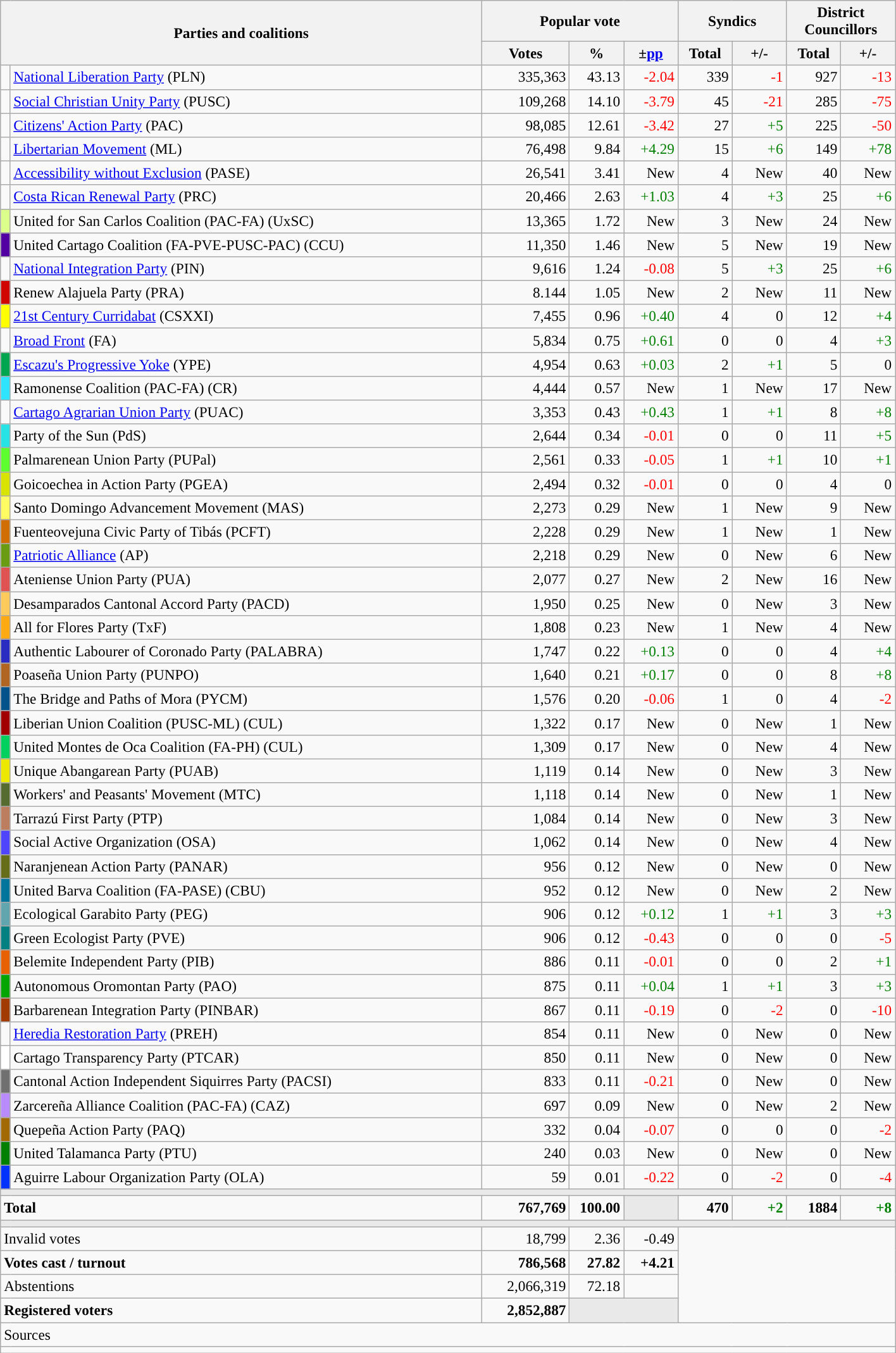<table class="wikitable" style="text-align:right; font-size:97%;">
<tr>
<th style="text-align:centre;" rowspan="2" colspan="2" width="500">Parties and coalitions</th>
<th colspan="3">Popular vote</th>
<th colspan="2">Syndics</th>
<th colspan="2">District Councillors</th>
</tr>
<tr>
<th width="85">Votes</th>
<th width="50">%</th>
<th width="50">±<a href='#'>pp</a></th>
<th width="50">Total</th>
<th width="50">+/-</th>
<th width="50">Total</th>
<th width="50">+/-</th>
</tr>
<tr>
<td style="color:inherit;background:"></td>
<td align="left"><a href='#'>National Liberation Party</a> (PLN)</td>
<td>335,363</td>
<td>43.13</td>
<td style="color:red;">-2.04</td>
<td>339</td>
<td style="color:red;">-1</td>
<td>927</td>
<td style="color:red;">-13</td>
</tr>
<tr>
<td style="color:inherit;background:"></td>
<td align="left"><a href='#'>Social Christian Unity Party</a> (PUSC)</td>
<td>109,268</td>
<td>14.10</td>
<td style="color:red;">-3.79</td>
<td>45</td>
<td style="color:red;">-21</td>
<td>285</td>
<td style="color:red;">-75</td>
</tr>
<tr>
<td style="color:inherit;background:"></td>
<td align="left"><a href='#'>Citizens' Action Party</a> (PAC)</td>
<td>98,085</td>
<td>12.61</td>
<td style="color:red;">-3.42</td>
<td>27</td>
<td style="color:green;">+5</td>
<td>225</td>
<td style="color:red;">-50</td>
</tr>
<tr>
<td style="color:inherit;background:"></td>
<td align="left"><a href='#'>Libertarian Movement</a> (ML)</td>
<td>76,498</td>
<td>9.84</td>
<td style="color:green;">+4.29</td>
<td>15</td>
<td style="color:green;">+6</td>
<td>149</td>
<td style="color:green;">+78</td>
</tr>
<tr>
<td style="color:inherit;background:"></td>
<td align="left"><a href='#'>Accessibility without Exclusion</a> (PASE)</td>
<td>26,541</td>
<td>3.41</td>
<td>New</td>
<td>4</td>
<td>New</td>
<td>40</td>
<td>New</td>
</tr>
<tr>
<td style="color:inherit;background:"></td>
<td align="left"><a href='#'>Costa Rican Renewal Party</a> (PRC)</td>
<td>20,466</td>
<td>2.63</td>
<td style="color:green;">+1.03</td>
<td>4</td>
<td style="color:green;">+3</td>
<td>25</td>
<td style="color:green;">+6</td>
</tr>
<tr>
<td style="color:inherit;background:#DCFF8B"></td>
<td align="left">United for San Carlos Coalition (PAC-FA) (UxSC)</td>
<td>13,365</td>
<td>1.72</td>
<td>New</td>
<td>3</td>
<td>New</td>
<td>24</td>
<td>New</td>
</tr>
<tr>
<td style="color:inherit;background:#5200A2"></td>
<td align="left">United Cartago Coalition (FA-PVE-PUSC-PAC) (CCU)</td>
<td>11,350</td>
<td>1.46</td>
<td>New</td>
<td>5</td>
<td>New</td>
<td>19</td>
<td>New</td>
</tr>
<tr>
<td style="color:inherit;background:"></td>
<td align="left"><a href='#'>National Integration Party</a> (PIN)</td>
<td>9,616</td>
<td>1.24</td>
<td style="color:red;">-0.08</td>
<td>5</td>
<td style="color:green;">+3</td>
<td>25</td>
<td style="color:green;">+6</td>
</tr>
<tr>
<td style="color:inherit;background:#D00500"></td>
<td align="left">Renew Alajuela Party (PRA)</td>
<td>8.144</td>
<td>1.05</td>
<td>New</td>
<td>2</td>
<td>New</td>
<td>11</td>
<td>New</td>
</tr>
<tr>
<td style="color:inherit;background:#ffff00"></td>
<td align="left"><a href='#'>21st Century Curridabat</a> (CSXXI)</td>
<td>7,455</td>
<td>0.96</td>
<td style="color:green;">+0.40</td>
<td>4</td>
<td>0</td>
<td>12</td>
<td style="color:green;">+4</td>
</tr>
<tr>
<td style="color:inherit;background:"></td>
<td align="left"><a href='#'>Broad Front</a> (FA)</td>
<td>5,834</td>
<td>0.75</td>
<td style="color:green;">+0.61</td>
<td>0</td>
<td>0</td>
<td>4</td>
<td style="color:green;">+3</td>
</tr>
<tr>
<td style="color:inherit;background:#00A550"></td>
<td align="left"><a href='#'>Escazu's Progressive Yoke</a> (YPE)</td>
<td>4,954</td>
<td>0.63</td>
<td style="color:green;">+0.03</td>
<td>2</td>
<td style="color:green;">+1</td>
<td>5</td>
<td>0</td>
</tr>
<tr>
<td style="color:inherit;background:#2EE4FF"></td>
<td align="left">Ramonense Coalition (PAC-FA) (CR)</td>
<td>4,444</td>
<td>0.57</td>
<td>New</td>
<td>1</td>
<td>New</td>
<td>17</td>
<td>New</td>
</tr>
<tr>
<td style="color:inherit;background:"></td>
<td align="left"><a href='#'>Cartago Agrarian Union Party</a> (PUAC)</td>
<td>3,353</td>
<td>0.43</td>
<td style="color:green;">+0.43</td>
<td>1</td>
<td style="color:green;">+1</td>
<td>8</td>
<td style="color:green;">+8</td>
</tr>
<tr>
<td style="color:inherit;background:#27E3E5"></td>
<td align="left">Party of the Sun (PdS)</td>
<td>2,644</td>
<td>0.34</td>
<td style="color:red;">-0.01</td>
<td>0</td>
<td>0</td>
<td>11</td>
<td style="color:green;">+5</td>
</tr>
<tr>
<td style="color:inherit;background:#5DFF2E"></td>
<td align="left">Palmarenean Union Party (PUPal)</td>
<td>2,561</td>
<td>0.33</td>
<td style="color:red;">-0.05</td>
<td>1</td>
<td style="color:green;">+1</td>
<td>10</td>
<td style="color:green;">+1</td>
</tr>
<tr>
<td style="color:inherit;background:#d8e300"></td>
<td align="left">Goicoechea in Action Party (PGEA)</td>
<td>2,494</td>
<td>0.32</td>
<td style="color:red;">-0.01</td>
<td>0</td>
<td>0</td>
<td>4</td>
<td>0</td>
</tr>
<tr>
<td style="color:inherit;background:#FFFC63"></td>
<td align="left">Santo Domingo Advancement Movement (MAS)</td>
<td>2,273</td>
<td>0.29</td>
<td>New</td>
<td>1</td>
<td>New</td>
<td>9</td>
<td>New</td>
</tr>
<tr>
<td style="color:inherit;background:#D06F00"></td>
<td align="left">Fuenteovejuna Civic Party of Tibás (PCFT)</td>
<td>2,228</td>
<td>0.29</td>
<td>New</td>
<td>1</td>
<td>New</td>
<td>1</td>
<td>New</td>
</tr>
<tr>
<td style="color:inherit;background:#699C13"></td>
<td align="left"><a href='#'>Patriotic Alliance</a> (AP)</td>
<td>2,218</td>
<td>0.29</td>
<td>New</td>
<td>0</td>
<td>New</td>
<td>6</td>
<td>New</td>
</tr>
<tr>
<td style="color:inherit;background:#E05353"></td>
<td align="left">Ateniense Union Party (PUA)</td>
<td>2,077</td>
<td>0.27</td>
<td>New</td>
<td>2</td>
<td>New</td>
<td>16</td>
<td>New</td>
</tr>
<tr>
<td style="color:inherit;background:#FFCA5C"></td>
<td align="left">Desamparados Cantonal Accord Party (PACD)</td>
<td>1,950</td>
<td>0.25</td>
<td>New</td>
<td>0</td>
<td>New</td>
<td>3</td>
<td>New</td>
</tr>
<tr>
<td style="color:inherit;background:#FFAA10"></td>
<td align="left">All for Flores Party (TxF)</td>
<td>1,808</td>
<td>0.23</td>
<td>New</td>
<td>1</td>
<td>New</td>
<td>4</td>
<td>New</td>
</tr>
<tr>
<td style="color:inherit;background:#2A2CC1"></td>
<td align="left">Authentic Labourer of Coronado Party (PALABRA)</td>
<td>1,747</td>
<td>0.22</td>
<td style="color:green;">+0.13</td>
<td>0</td>
<td>0</td>
<td>4</td>
<td style="color:green;">+4</td>
</tr>
<tr>
<td style="color:inherit;background:#B06622"></td>
<td align="left">Poaseña Union Party (PUNPO)</td>
<td>1,640</td>
<td>0.21</td>
<td style="color:green;">+0.17</td>
<td>0</td>
<td>0</td>
<td>8</td>
<td style="color:green;">+8</td>
</tr>
<tr>
<td style="color:inherit;background:#00528B"></td>
<td align="left">The Bridge and Paths of Mora (PYCM)</td>
<td>1,576</td>
<td>0.20</td>
<td style="color:red;">-0.06</td>
<td>1</td>
<td>0</td>
<td>4</td>
<td style="color:red;">-2</td>
</tr>
<tr>
<td style="color:inherit;background:#A20000"></td>
<td align="left">Liberian Union Coalition (PUSC-ML) (CUL)</td>
<td>1,322</td>
<td>0.17</td>
<td>New</td>
<td>0</td>
<td>New</td>
<td>1</td>
<td>New</td>
</tr>
<tr>
<td style="color:inherit;background:#00D05E"></td>
<td align="left">United Montes de Oca Coalition (FA-PH) (CUL)</td>
<td>1,309</td>
<td>0.17</td>
<td>New</td>
<td>0</td>
<td>New</td>
<td>4</td>
<td>New</td>
</tr>
<tr>
<td style="color:inherit;background:#EDE800"></td>
<td align="left">Unique Abangarean Party (PUAB)</td>
<td>1,119</td>
<td>0.14</td>
<td>New</td>
<td>0</td>
<td>New</td>
<td>3</td>
<td>New</td>
</tr>
<tr>
<td style="color:inherit;background:#556B2F"></td>
<td align="left">Workers' and Peasants' Movement (MTC)</td>
<td>1,118</td>
<td>0.14</td>
<td>New</td>
<td>0</td>
<td>New</td>
<td>1</td>
<td>New</td>
</tr>
<tr>
<td style="color:inherit;background:#bd7e5f"></td>
<td align="left">Tarrazú First Party (PTP)</td>
<td>1,084</td>
<td>0.14</td>
<td>New</td>
<td>0</td>
<td>New</td>
<td>3</td>
<td>New</td>
</tr>
<tr>
<td style="color:inherit;background:#4F45FF"></td>
<td align="left">Social Active Organization (OSA)</td>
<td>1,062</td>
<td>0.14</td>
<td>New</td>
<td>0</td>
<td>New</td>
<td>4</td>
<td>New</td>
</tr>
<tr>
<td style="color:inherit;background:#666D19"></td>
<td align="left">Naranjenean Action Party (PANAR)</td>
<td>956</td>
<td>0.12</td>
<td>New</td>
<td>0</td>
<td>New</td>
<td>0</td>
<td>New</td>
</tr>
<tr>
<td style="color:inherit;background:#00759B"></td>
<td align="left">United Barva Coalition (FA-PASE) (CBU)</td>
<td>952</td>
<td>0.12</td>
<td>New</td>
<td>0</td>
<td>New</td>
<td>2</td>
<td>New</td>
</tr>
<tr>
<td style="color:inherit;background:#61A5AE"></td>
<td align="left">Ecological Garabito Party (PEG)</td>
<td>906</td>
<td>0.12</td>
<td style="color:green;">+0.12</td>
<td>1</td>
<td style="color:green;">+1</td>
<td>3</td>
<td style="color:green;">+3</td>
</tr>
<tr>
<td style="color:inherit;background:#008080"></td>
<td align="left">Green Ecologist Party (PVE)</td>
<td>906</td>
<td>0.12</td>
<td style="color:red;">-0.43</td>
<td>0</td>
<td>0</td>
<td>0</td>
<td style="color:red;">-5</td>
</tr>
<tr>
<td style="color:inherit;background:#E76100"></td>
<td align="left">Belemite Independent Party (PIB)</td>
<td>886</td>
<td>0.11</td>
<td style="color:red;">-0.01</td>
<td>0</td>
<td>0</td>
<td>2</td>
<td style="color:green;">+1</td>
</tr>
<tr>
<td style="color:inherit;background:#03A500"></td>
<td align="left">Autonomous Oromontan Party (PAO)</td>
<td>875</td>
<td>0.11</td>
<td style="color:green;">+0.04</td>
<td>1</td>
<td style="color:green;">+1</td>
<td>3</td>
<td style="color:green;">+3</td>
</tr>
<tr>
<td style="color:inherit;background:#A23B00"></td>
<td align="left">Barbarenean Integration Party (PINBAR)</td>
<td>867</td>
<td>0.11</td>
<td style="color:red;">-0.19</td>
<td>0</td>
<td style="color:red;">-2</td>
<td>0</td>
<td style="color:red;">-10</td>
</tr>
<tr>
<td style="color:inherit;background:"></td>
<td align="left"><a href='#'>Heredia Restoration Party</a> (PREH)</td>
<td>854</td>
<td>0.11</td>
<td>New</td>
<td>0</td>
<td>New</td>
<td>0</td>
<td>New</td>
</tr>
<tr>
<td style="color:inherit;background:#ffffff"></td>
<td align="left">Cartago Transparency Party (PTCAR)</td>
<td>850</td>
<td>0.11</td>
<td>New</td>
<td>0</td>
<td>New</td>
<td>0</td>
<td>New</td>
</tr>
<tr>
<td style="color:inherit;background:#707070"></td>
<td align="left">Cantonal Action Independent Siquirres Party (PACSI)</td>
<td>833</td>
<td>0.11</td>
<td style="color:red;">-0.21</td>
<td>0</td>
<td>New</td>
<td>0</td>
<td>New</td>
</tr>
<tr>
<td style="color:inherit;background:#B88BFF"></td>
<td align="left">Zarcereña Alliance Coalition (PAC-FA) (CAZ)</td>
<td>697</td>
<td>0.09</td>
<td>New</td>
<td>0</td>
<td>New</td>
<td>2</td>
<td>New</td>
</tr>
<tr>
<td style="color:inherit;background:#A26900"></td>
<td align="left">Quepeña Action Party (PAQ)</td>
<td>332</td>
<td>0.04</td>
<td style="color:red;">-0.07</td>
<td>0</td>
<td>0</td>
<td>0</td>
<td style="color:red;">-2</td>
</tr>
<tr>
<td bgcolor="green"></td>
<td align="left">United Talamanca Party (PTU)</td>
<td>240</td>
<td>0.03</td>
<td>New</td>
<td>0</td>
<td>New</td>
<td>0</td>
<td>New</td>
</tr>
<tr>
<td style="color:inherit;background:#0033FF"></td>
<td align="left">Aguirre Labour Organization Party (OLA)</td>
<td>59</td>
<td>0.01</td>
<td style="color:red;">-0.22</td>
<td>0</td>
<td style="color:red;">-2</td>
<td>0</td>
<td style="color:red;">-4</td>
</tr>
<tr>
<td colspan="15" bgcolor="#E9E9E9"></td>
</tr>
<tr style="font-weight:bold;">
<td align="left" colspan="2">Total</td>
<td>767,769</td>
<td>100.00</td>
<td bgcolor="#E9E9E9"></td>
<td>470</td>
<td style="color:green;">+2</td>
<td>1884</td>
<td style="color:green;">+8</td>
</tr>
<tr>
<td colspan="15" bgcolor="#E9E9E9"></td>
</tr>
<tr>
<td align="left" colspan="2">Invalid votes</td>
<td>18,799</td>
<td>2.36</td>
<td>-0.49</td>
<td rowspan="4" colspan="4"></td>
</tr>
<tr style="font-weight:bold;">
<td align="left" colspan="2">Votes cast / turnout</td>
<td>786,568</td>
<td>27.82</td>
<td>+4.21</td>
</tr>
<tr>
<td align="left" colspan="2">Abstentions</td>
<td>2,066,319</td>
<td>72.18</td>
<td></td>
</tr>
<tr style="font-weight:bold;">
<td align="left" colspan="2">Registered voters</td>
<td>2,852,887</td>
<td bgcolor="#E9E9E9" colspan="2"></td>
</tr>
<tr>
<td align="left" colspan="9">Sources</td>
</tr>
<tr>
<td align="left" colspan="9"></td>
</tr>
</table>
